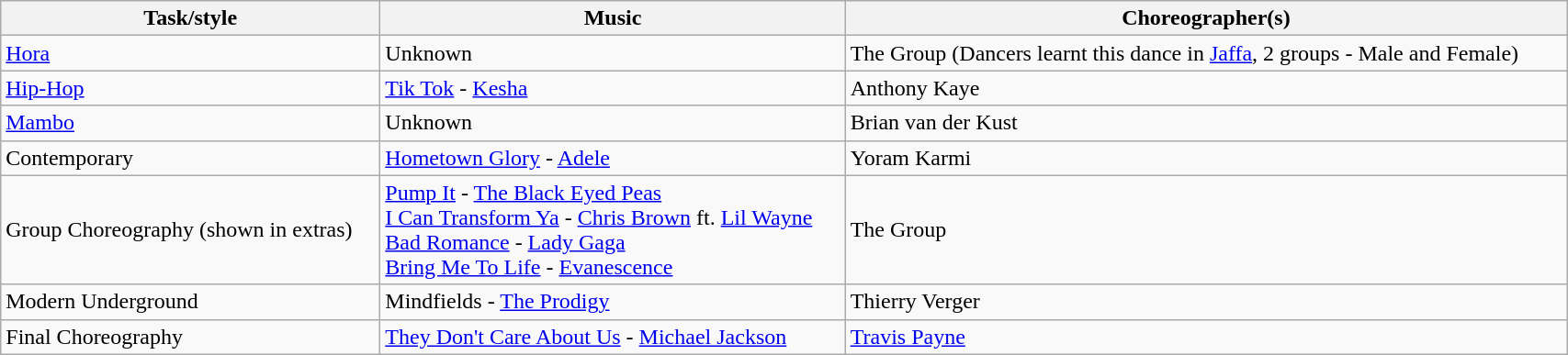<table class="wikitable" width="90%">
<tr>
<th>Task/style</th>
<th>Music</th>
<th>Choreographer(s)</th>
</tr>
<tr>
<td><a href='#'>Hora</a></td>
<td>Unknown</td>
<td>The Group (Dancers learnt this dance in <a href='#'>Jaffa</a>, 2 groups - Male and Female)</td>
</tr>
<tr>
<td><a href='#'>Hip-Hop</a></td>
<td><a href='#'>Tik Tok</a> - <a href='#'>Kesha</a></td>
<td>Anthony Kaye</td>
</tr>
<tr>
<td><a href='#'>Mambo</a></td>
<td>Unknown</td>
<td>Brian van der Kust</td>
</tr>
<tr>
<td>Contemporary</td>
<td><a href='#'>Hometown Glory</a> - <a href='#'>Adele</a></td>
<td>Yoram Karmi</td>
</tr>
<tr>
<td>Group Choreography (shown in extras)</td>
<td><a href='#'>Pump It</a> - <a href='#'>The Black Eyed Peas</a><br><a href='#'>I Can Transform Ya</a> - <a href='#'>Chris Brown</a> ft. <a href='#'>Lil Wayne</a> <br><a href='#'>Bad Romance</a> - <a href='#'>Lady Gaga</a><br><a href='#'>Bring Me To Life</a> - <a href='#'>Evanescence</a></td>
<td>The Group</td>
</tr>
<tr>
<td>Modern Underground</td>
<td>Mindfields - <a href='#'>The Prodigy</a></td>
<td>Thierry Verger</td>
</tr>
<tr>
<td>Final Choreography</td>
<td><a href='#'>They Don't Care About Us</a> - <a href='#'>Michael Jackson</a></td>
<td><a href='#'>Travis Payne</a></td>
</tr>
</table>
